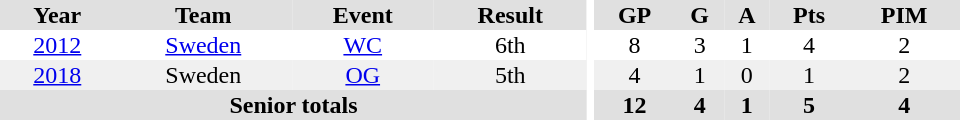<table border="0" cellpadding="1" cellspacing="0" ID="Table3" style="text-align:center; width:40em;">
<tr bgcolor="#e0e0e0">
<th>Year</th>
<th>Team</th>
<th>Event</th>
<th>Result</th>
<th rowspan="99" bgcolor="#ffffff"></th>
<th>GP</th>
<th>G</th>
<th>A</th>
<th>Pts</th>
<th>PIM</th>
</tr>
<tr>
<td><a href='#'>2012</a></td>
<td><a href='#'>Sweden</a></td>
<td><a href='#'>WC</a></td>
<td>6th</td>
<td>8</td>
<td>3</td>
<td>1</td>
<td>4</td>
<td>2</td>
</tr>
<tr bgcolor="#f0f0f0">
<td><a href='#'>2018</a></td>
<td>Sweden</td>
<td><a href='#'>OG</a></td>
<td>5th</td>
<td>4</td>
<td>1</td>
<td>0</td>
<td>1</td>
<td>2</td>
</tr>
<tr bgcolor="#e0e0e0">
<th colspan="4">Senior totals</th>
<th>12</th>
<th>4</th>
<th>1</th>
<th>5</th>
<th>4</th>
</tr>
</table>
